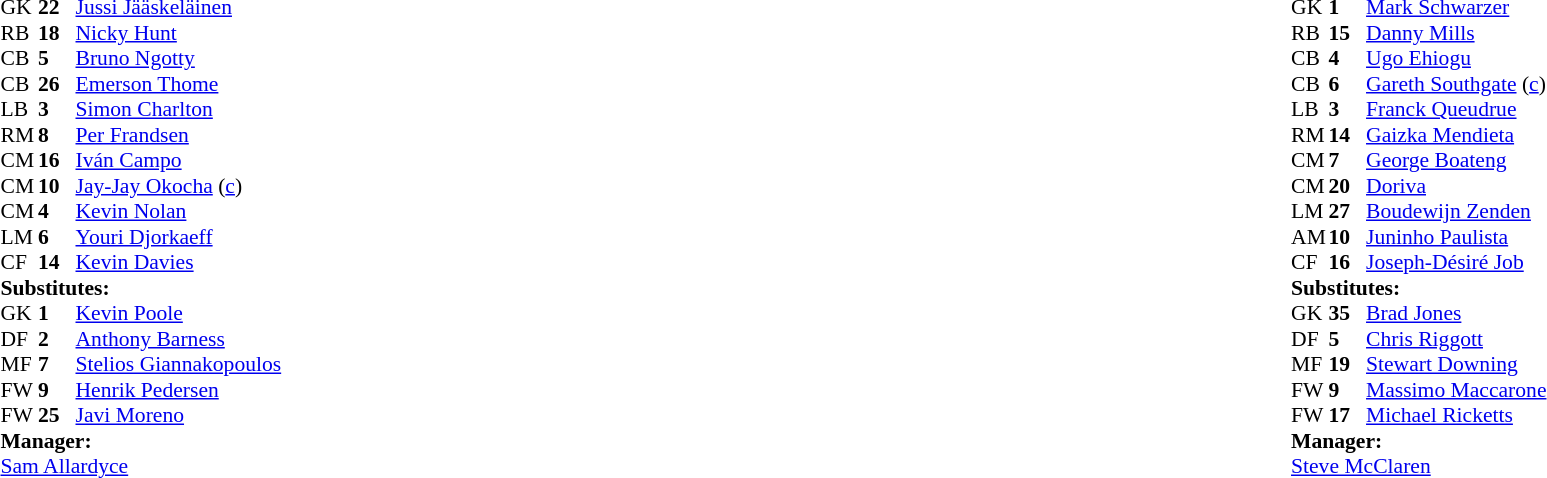<table width="100%">
<tr>
<td valign="top" width="50%"><br><table style="font-size: 90%" cellspacing="0" cellpadding="0">
<tr>
<th width="25"></th>
<th width="25"></th>
</tr>
<tr>
<td>GK</td>
<td><strong>22</strong></td>
<td> <a href='#'>Jussi Jääskeläinen</a></td>
</tr>
<tr>
<td>RB</td>
<td><strong>18</strong></td>
<td> <a href='#'>Nicky Hunt</a></td>
<td></td>
<td></td>
</tr>
<tr>
<td>CB</td>
<td><strong>5</strong></td>
<td> <a href='#'>Bruno Ngotty</a></td>
</tr>
<tr>
<td>CB</td>
<td><strong>26</strong></td>
<td> <a href='#'>Emerson Thome</a></td>
</tr>
<tr>
<td>LB</td>
<td><strong>3</strong></td>
<td> <a href='#'>Simon Charlton</a></td>
</tr>
<tr>
<td>RM</td>
<td><strong>8</strong></td>
<td> <a href='#'>Per Frandsen</a></td>
<td></td>
<td></td>
</tr>
<tr>
<td>CM</td>
<td><strong>16</strong></td>
<td> <a href='#'>Iván Campo</a></td>
<td></td>
</tr>
<tr>
<td>CM</td>
<td><strong>10</strong></td>
<td> <a href='#'>Jay-Jay Okocha</a> (<a href='#'>c</a>)</td>
</tr>
<tr>
<td>CM</td>
<td><strong>4</strong></td>
<td> <a href='#'>Kevin Nolan</a></td>
<td></td>
<td></td>
</tr>
<tr>
<td>LM</td>
<td><strong>6</strong></td>
<td> <a href='#'>Youri Djorkaeff</a></td>
</tr>
<tr>
<td>CF</td>
<td><strong>14</strong></td>
<td> <a href='#'>Kevin Davies</a></td>
</tr>
<tr>
<td colspan="3"><strong>Substitutes:</strong></td>
</tr>
<tr>
<td>GK</td>
<td><strong>1</strong></td>
<td> <a href='#'>Kevin Poole</a></td>
</tr>
<tr>
<td>DF</td>
<td><strong>2</strong></td>
<td> <a href='#'>Anthony Barness</a></td>
</tr>
<tr>
<td>MF</td>
<td><strong>7</strong></td>
<td> <a href='#'>Stelios Giannakopoulos</a></td>
<td></td>
<td></td>
</tr>
<tr>
<td>FW</td>
<td><strong>9</strong></td>
<td> <a href='#'>Henrik Pedersen</a></td>
<td></td>
<td></td>
</tr>
<tr>
<td>FW</td>
<td><strong>25</strong></td>
<td> <a href='#'>Javi Moreno</a></td>
<td></td>
<td></td>
</tr>
<tr>
<td colspan="3"><strong>Manager:</strong></td>
</tr>
<tr>
<td colspan="3"> <a href='#'>Sam Allardyce</a></td>
</tr>
</table>
</td>
<td valign="top"></td>
<td valign="top" width="50%"><br><table style="font-size: 90%" cellspacing="0" cellpadding="0" align="center">
<tr>
<th width="25"></th>
<th width="25"></th>
</tr>
<tr>
<td>GK</td>
<td><strong>1</strong></td>
<td> <a href='#'>Mark Schwarzer</a></td>
</tr>
<tr>
<td>RB</td>
<td><strong>15</strong></td>
<td> <a href='#'>Danny Mills</a></td>
</tr>
<tr>
<td>CB</td>
<td><strong>4</strong></td>
<td> <a href='#'>Ugo Ehiogu</a></td>
</tr>
<tr>
<td>CB</td>
<td><strong>6</strong></td>
<td> <a href='#'>Gareth Southgate</a> (<a href='#'>c</a>)</td>
</tr>
<tr>
<td>LB</td>
<td><strong>3</strong></td>
<td> <a href='#'>Franck Queudrue</a></td>
</tr>
<tr>
<td>RM</td>
<td><strong>14</strong></td>
<td> <a href='#'>Gaizka Mendieta</a></td>
</tr>
<tr>
<td>CM</td>
<td><strong>7</strong></td>
<td> <a href='#'>George Boateng</a></td>
<td></td>
</tr>
<tr>
<td>CM</td>
<td><strong>20</strong></td>
<td> <a href='#'>Doriva</a></td>
</tr>
<tr>
<td>LM</td>
<td><strong>27</strong></td>
<td> <a href='#'>Boudewijn Zenden</a></td>
</tr>
<tr>
<td>AM</td>
<td><strong>10</strong></td>
<td> <a href='#'>Juninho Paulista</a></td>
</tr>
<tr>
<td>CF</td>
<td><strong>16</strong></td>
<td> <a href='#'>Joseph-Désiré Job</a></td>
<td></td>
<td></td>
</tr>
<tr>
<td colspan="3"><strong>Substitutes:</strong></td>
</tr>
<tr>
<td>GK</td>
<td><strong>35</strong></td>
<td> <a href='#'>Brad Jones</a></td>
</tr>
<tr>
<td>DF</td>
<td><strong>5</strong></td>
<td> <a href='#'>Chris Riggott</a></td>
</tr>
<tr>
<td>MF</td>
<td><strong>19</strong></td>
<td> <a href='#'>Stewart Downing</a></td>
</tr>
<tr>
<td>FW</td>
<td><strong>9</strong></td>
<td> <a href='#'>Massimo Maccarone</a></td>
</tr>
<tr>
<td>FW</td>
<td><strong>17</strong></td>
<td> <a href='#'>Michael Ricketts</a></td>
<td></td>
<td></td>
</tr>
<tr>
<td colspan="3"><strong>Manager:</strong></td>
</tr>
<tr>
<td colspan="4"> <a href='#'>Steve McClaren</a></td>
</tr>
</table>
</td>
</tr>
</table>
